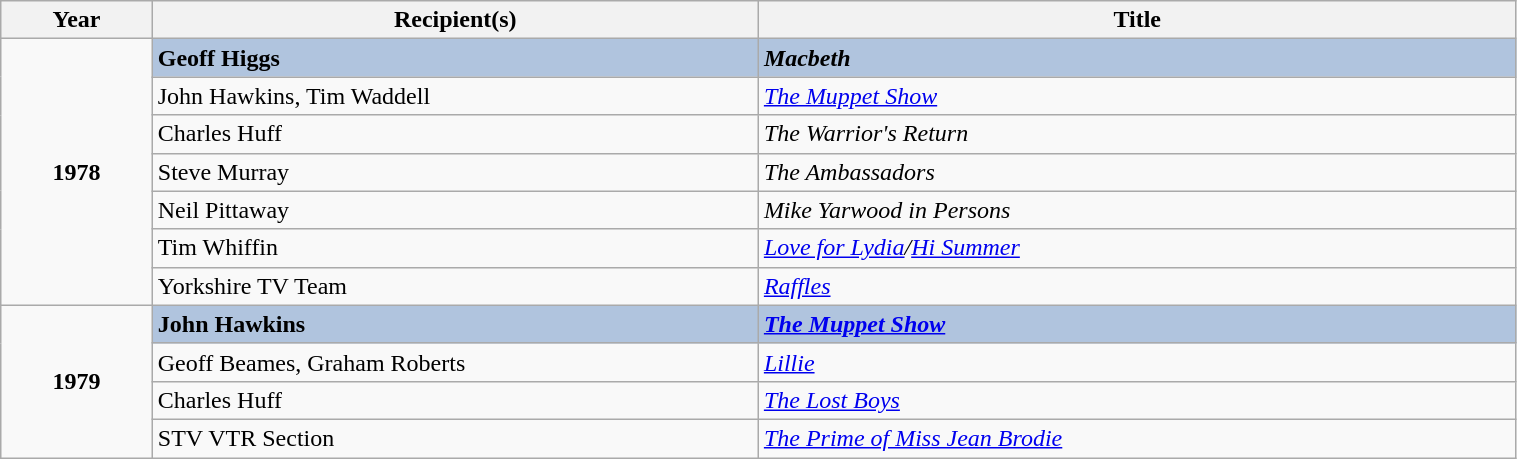<table class="wikitable" width="80%">
<tr>
<th width=5%>Year</th>
<th width=20%><strong>Recipient(s)</strong></th>
<th width=25%><strong>Title</strong></th>
</tr>
<tr>
<td rowspan="7" style="text-align:center;"><strong>1978</strong></td>
<td style="background:#B0C4DE;"><strong>Geoff Higgs</strong></td>
<td style="background:#B0C4DE;"><strong><em>Macbeth</em></strong></td>
</tr>
<tr>
<td>John Hawkins, Tim Waddell</td>
<td><em><a href='#'>The Muppet Show</a></em></td>
</tr>
<tr>
<td>Charles Huff</td>
<td><em>The Warrior's Return</em></td>
</tr>
<tr>
<td>Steve Murray</td>
<td><em>The Ambassadors</em></td>
</tr>
<tr>
<td>Neil Pittaway</td>
<td><em>Mike Yarwood in Persons</em></td>
</tr>
<tr>
<td>Tim Whiffin</td>
<td><em><a href='#'>Love for Lydia</a>/<a href='#'>Hi Summer</a></em></td>
</tr>
<tr>
<td>Yorkshire TV Team</td>
<td><em><a href='#'>Raffles</a></em></td>
</tr>
<tr>
<td rowspan="4" style="text-align:center;"><strong>1979</strong></td>
<td style="background:#B0C4DE;"><strong>John Hawkins</strong></td>
<td style="background:#B0C4DE;"><strong><em><a href='#'>The Muppet Show</a></em></strong></td>
</tr>
<tr>
<td>Geoff Beames, Graham Roberts</td>
<td><em><a href='#'>Lillie</a></em></td>
</tr>
<tr>
<td>Charles Huff</td>
<td><em><a href='#'>The Lost Boys</a></em></td>
</tr>
<tr>
<td>STV VTR Section</td>
<td><em><a href='#'>The Prime of Miss Jean Brodie</a></em></td>
</tr>
</table>
